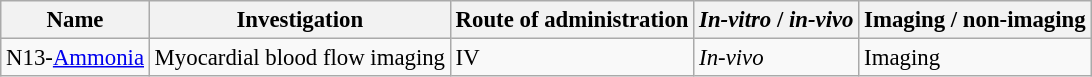<table class="wikitable" style="font-size:95%">
<tr>
<th>Name</th>
<th>Investigation</th>
<th>Route of administration</th>
<th><em>In-vitro</em> / <em>in-vivo</em></th>
<th>Imaging / non-imaging</th>
</tr>
<tr>
<td>N13-<a href='#'>Ammonia</a></td>
<td>Myocardial blood flow imaging</td>
<td>IV</td>
<td><em>In-vivo</em></td>
<td>Imaging</td>
</tr>
</table>
